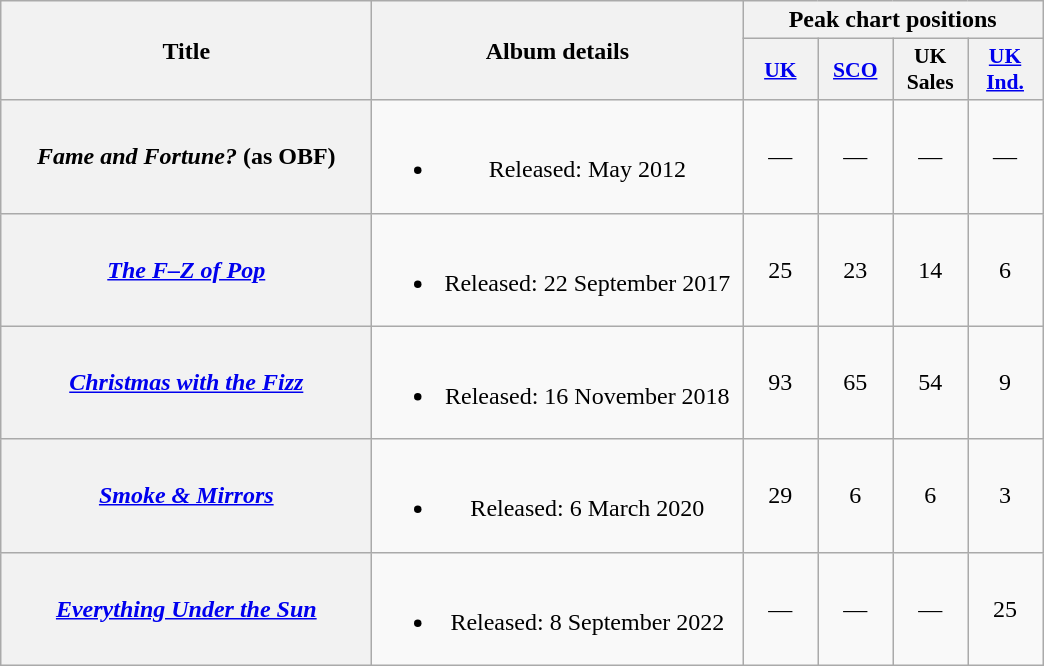<table class="wikitable plainrowheaders" style="text-align:center;">
<tr>
<th scope="col" rowspan="2" style="width:15em;">Title</th>
<th scope="col" rowspan="2" style="width:15em;">Album details</th>
<th scope="col" colspan="5">Peak chart positions</th>
</tr>
<tr>
<th scope="col" style="width:3em;font-size:90%;"><a href='#'>UK</a><br></th>
<th scope="col" style="width:3em;font-size:90%;"><a href='#'>SCO</a><br></th>
<th scope="col" style="width:3em;font-size:90%;">UK Sales<br></th>
<th scope="col" style="width:3em;font-size:90%;"><a href='#'>UK Ind.</a><br></th>
</tr>
<tr>
<th scope="row"><em>Fame and Fortune?</em> (as OBF)</th>
<td><br><ul><li>Released: May 2012</li></ul></td>
<td>—</td>
<td>—</td>
<td>—</td>
<td>—</td>
</tr>
<tr>
<th scope="row"><em><a href='#'>The F–Z of Pop</a></em></th>
<td><br><ul><li>Released: 22 September 2017</li></ul></td>
<td>25</td>
<td>23</td>
<td>14</td>
<td>6</td>
</tr>
<tr>
<th scope="row"><em><a href='#'>Christmas with the Fizz</a></em></th>
<td><br><ul><li>Released: 16 November 2018</li></ul></td>
<td>93</td>
<td>65</td>
<td>54</td>
<td>9</td>
</tr>
<tr>
<th scope="row"><em><a href='#'>Smoke & Mirrors</a></em></th>
<td><br><ul><li>Released: 6 March 2020</li></ul></td>
<td>29</td>
<td>6</td>
<td>6</td>
<td>3</td>
</tr>
<tr>
<th scope="row"><em><a href='#'>Everything Under the Sun</a></em></th>
<td><br><ul><li>Released: 8 September 2022</li></ul></td>
<td>—</td>
<td>—</td>
<td>—</td>
<td>25</td>
</tr>
</table>
